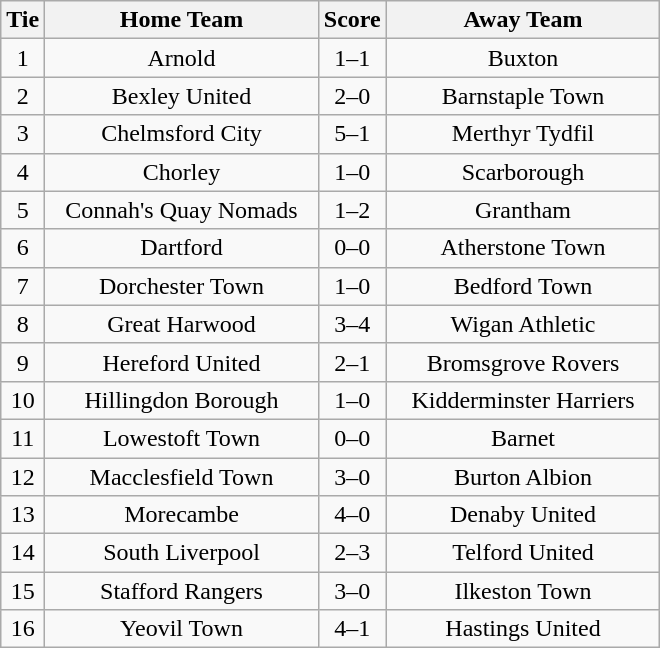<table class="wikitable" style="text-align:center;">
<tr>
<th width=20>Tie</th>
<th width=175>Home Team</th>
<th width=20>Score</th>
<th width=175>Away Team</th>
</tr>
<tr>
<td>1</td>
<td>Arnold</td>
<td>1–1</td>
<td>Buxton</td>
</tr>
<tr>
<td>2</td>
<td>Bexley United</td>
<td>2–0</td>
<td>Barnstaple Town</td>
</tr>
<tr>
<td>3</td>
<td>Chelmsford City</td>
<td>5–1</td>
<td>Merthyr Tydfil</td>
</tr>
<tr>
<td>4</td>
<td>Chorley</td>
<td>1–0</td>
<td>Scarborough</td>
</tr>
<tr>
<td>5</td>
<td>Connah's Quay Nomads</td>
<td>1–2</td>
<td>Grantham</td>
</tr>
<tr>
<td>6</td>
<td>Dartford</td>
<td>0–0</td>
<td>Atherstone Town</td>
</tr>
<tr>
<td>7</td>
<td>Dorchester Town</td>
<td>1–0</td>
<td>Bedford Town</td>
</tr>
<tr>
<td>8</td>
<td>Great Harwood</td>
<td>3–4</td>
<td>Wigan Athletic</td>
</tr>
<tr>
<td>9</td>
<td>Hereford United</td>
<td>2–1</td>
<td>Bromsgrove Rovers</td>
</tr>
<tr>
<td>10</td>
<td>Hillingdon Borough</td>
<td>1–0</td>
<td>Kidderminster Harriers</td>
</tr>
<tr>
<td>11</td>
<td>Lowestoft Town</td>
<td>0–0</td>
<td>Barnet</td>
</tr>
<tr>
<td>12</td>
<td>Macclesfield Town</td>
<td>3–0</td>
<td>Burton Albion</td>
</tr>
<tr>
<td>13</td>
<td>Morecambe</td>
<td>4–0</td>
<td>Denaby United</td>
</tr>
<tr>
<td>14</td>
<td>South Liverpool</td>
<td>2–3</td>
<td>Telford United</td>
</tr>
<tr>
<td>15</td>
<td>Stafford Rangers</td>
<td>3–0</td>
<td>Ilkeston Town</td>
</tr>
<tr>
<td>16</td>
<td>Yeovil Town</td>
<td>4–1</td>
<td>Hastings United</td>
</tr>
</table>
